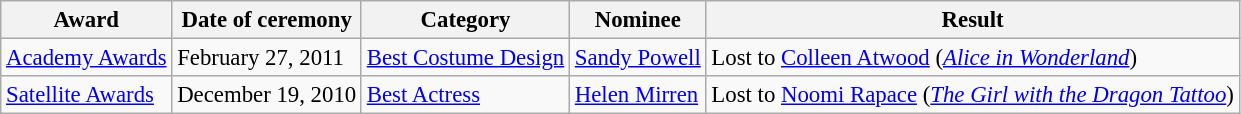<table class="wikitable" style="font-size: 95%;">
<tr>
<th>Award</th>
<th>Date of ceremony</th>
<th>Category</th>
<th>Nominee</th>
<th>Result</th>
</tr>
<tr>
<td><a href='#'>Academy Awards</a></td>
<td>February 27, 2011</td>
<td><a href='#'>Best Costume Design</a></td>
<td><a href='#'>Sandy Powell</a></td>
<td>Lost to <a href='#'>Colleen Atwood</a> (<a href='#'><em>Alice in Wonderland</em></a>)</td>
</tr>
<tr>
<td><a href='#'>Satellite Awards</a></td>
<td>December 19, 2010</td>
<td><a href='#'>Best Actress</a></td>
<td><a href='#'>Helen Mirren</a></td>
<td>Lost to <a href='#'>Noomi Rapace</a> (<a href='#'><em>The Girl with the Dragon Tattoo</em></a>)</td>
</tr>
</table>
